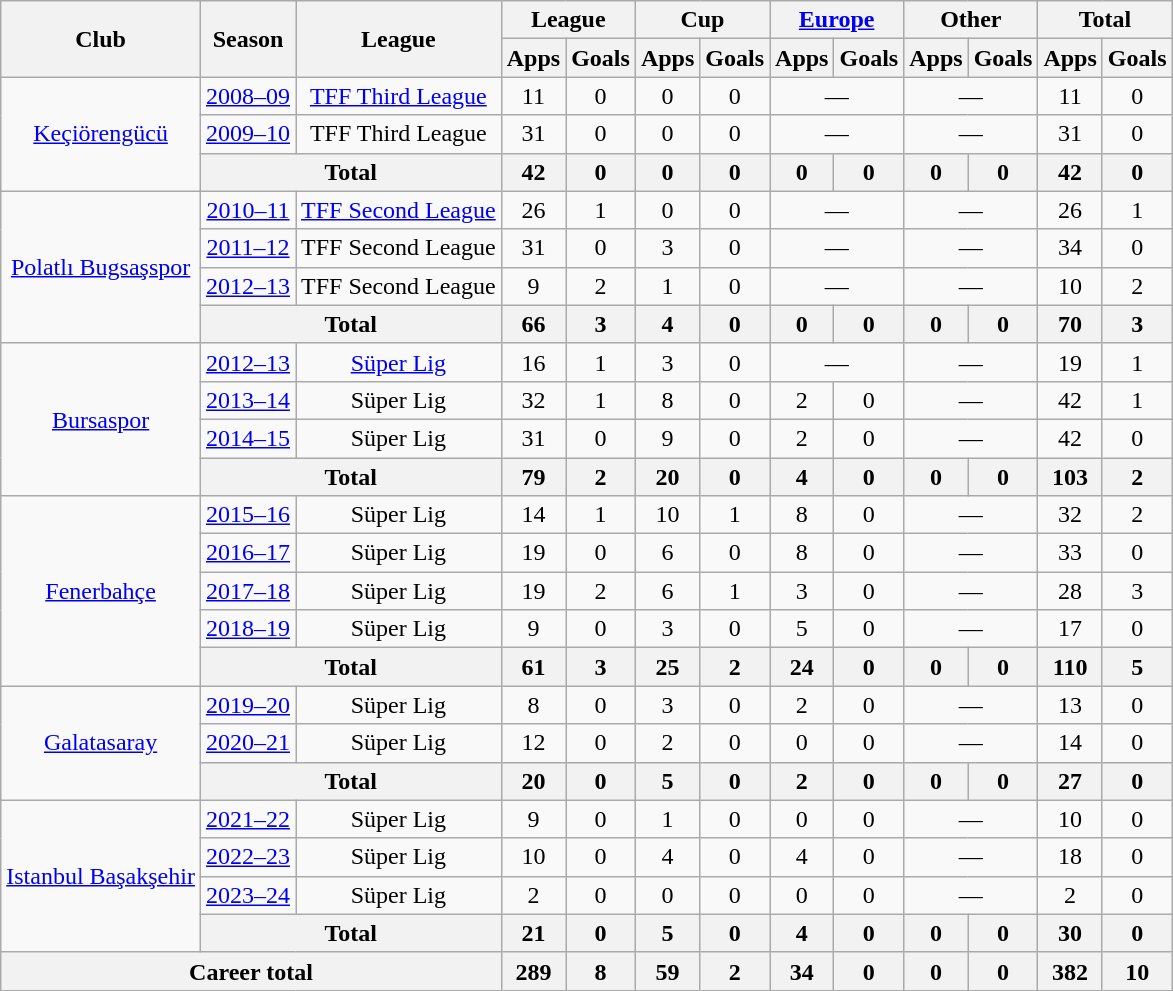<table class="wikitable" style="text-align: center;">
<tr>
<th rowspan="2">Club</th>
<th rowspan="2">Season</th>
<th rowspan="2">League</th>
<th colspan="2">League</th>
<th colspan="2">Cup</th>
<th colspan="2"><a href='#'>Europe</a></th>
<th colspan="2">Other</th>
<th colspan="2">Total</th>
</tr>
<tr>
<th>Apps</th>
<th>Goals</th>
<th>Apps</th>
<th>Goals</th>
<th>Apps</th>
<th>Goals</th>
<th>Apps</th>
<th>Goals</th>
<th>Apps</th>
<th>Goals</th>
</tr>
<tr>
<td rowspan="3"><a href='#'>Keçiörengücü</a></td>
<td><a href='#'>2008–09</a></td>
<td><a href='#'>TFF Third League</a></td>
<td>11</td>
<td>0</td>
<td>0</td>
<td>0</td>
<td colspan="2">—</td>
<td colspan="2">—</td>
<td>11</td>
<td>0</td>
</tr>
<tr>
<td><a href='#'>2009–10</a></td>
<td>TFF Third League</td>
<td>31</td>
<td>0</td>
<td>0</td>
<td>0</td>
<td colspan="2">—</td>
<td colspan="2">—</td>
<td>31</td>
<td>0</td>
</tr>
<tr>
<th colspan="2">Total</th>
<th>42</th>
<th>0</th>
<th>0</th>
<th>0</th>
<th>0</th>
<th>0</th>
<th>0</th>
<th>0</th>
<th>42</th>
<th>0</th>
</tr>
<tr>
<td rowspan="4"><a href='#'>Polatlı Bugsaşspor</a></td>
<td><a href='#'>2010–11</a></td>
<td><a href='#'>TFF Second League</a></td>
<td>26</td>
<td>1</td>
<td>0</td>
<td>0</td>
<td colspan="2">—</td>
<td colspan="2">—</td>
<td>26</td>
<td>1</td>
</tr>
<tr>
<td><a href='#'>2011–12</a></td>
<td>TFF Second League</td>
<td>31</td>
<td>0</td>
<td>3</td>
<td>0</td>
<td colspan="2">—</td>
<td colspan="2">—</td>
<td>34</td>
<td>0</td>
</tr>
<tr>
<td><a href='#'>2012–13</a></td>
<td>TFF Second League</td>
<td>9</td>
<td>2</td>
<td>1</td>
<td>0</td>
<td colspan="2">—</td>
<td colspan="2">—</td>
<td>10</td>
<td>2</td>
</tr>
<tr>
<th colspan="2">Total</th>
<th>66</th>
<th>3</th>
<th>4</th>
<th>0</th>
<th>0</th>
<th>0</th>
<th>0</th>
<th>0</th>
<th>70</th>
<th>3</th>
</tr>
<tr>
<td rowspan="4"><a href='#'>Bursaspor</a></td>
<td><a href='#'>2012–13</a></td>
<td><a href='#'>Süper Lig</a></td>
<td>16</td>
<td>1</td>
<td>3</td>
<td>0</td>
<td colspan="2">—</td>
<td colspan="2">—</td>
<td>19</td>
<td>1</td>
</tr>
<tr>
<td><a href='#'>2013–14</a></td>
<td>Süper Lig</td>
<td>32</td>
<td>1</td>
<td>8</td>
<td>0</td>
<td>2</td>
<td>0</td>
<td colspan="2">—</td>
<td>42</td>
<td>1</td>
</tr>
<tr>
<td><a href='#'>2014–15</a></td>
<td>Süper Lig</td>
<td>31</td>
<td>0</td>
<td>9</td>
<td>0</td>
<td>2</td>
<td>0</td>
<td colspan="2">—</td>
<td>42</td>
<td>0</td>
</tr>
<tr>
<th colspan="2">Total</th>
<th>79</th>
<th>2</th>
<th>20</th>
<th>0</th>
<th>4</th>
<th>0</th>
<th>0</th>
<th>0</th>
<th>103</th>
<th>2</th>
</tr>
<tr>
<td rowspan="5"><a href='#'>Fenerbahçe</a></td>
<td><a href='#'>2015–16</a></td>
<td>Süper Lig</td>
<td>14</td>
<td>1</td>
<td>10</td>
<td>1</td>
<td>8</td>
<td>0</td>
<td colspan="2">—</td>
<td>32</td>
<td>2</td>
</tr>
<tr>
<td><a href='#'>2016–17</a></td>
<td>Süper Lig</td>
<td>19</td>
<td>0</td>
<td>6</td>
<td>0</td>
<td>8</td>
<td>0</td>
<td colspan="2">—</td>
<td>33</td>
<td>0</td>
</tr>
<tr>
<td><a href='#'>2017–18</a></td>
<td>Süper Lig</td>
<td>19</td>
<td>2</td>
<td>6</td>
<td>1</td>
<td>3</td>
<td>0</td>
<td colspan="2">—</td>
<td>28</td>
<td>3</td>
</tr>
<tr>
<td><a href='#'>2018–19</a></td>
<td>Süper Lig</td>
<td>9</td>
<td>0</td>
<td>3</td>
<td>0</td>
<td>5</td>
<td>0</td>
<td colspan="2">—</td>
<td>17</td>
<td>0</td>
</tr>
<tr>
<th colspan="2">Total</th>
<th>61</th>
<th>3</th>
<th>25</th>
<th>2</th>
<th>24</th>
<th>0</th>
<th>0</th>
<th>0</th>
<th>110</th>
<th>5</th>
</tr>
<tr>
<td rowspan="3"><a href='#'>Galatasaray</a></td>
<td><a href='#'>2019–20</a></td>
<td>Süper Lig</td>
<td>8</td>
<td>0</td>
<td>3</td>
<td>0</td>
<td>2</td>
<td>0</td>
<td colspan="2">—</td>
<td>13</td>
<td>0</td>
</tr>
<tr>
<td><a href='#'>2020–21</a></td>
<td>Süper Lig</td>
<td>12</td>
<td>0</td>
<td>2</td>
<td>0</td>
<td>0</td>
<td>0</td>
<td colspan="2">—</td>
<td>14</td>
<td>0</td>
</tr>
<tr>
<th colspan="2">Total</th>
<th>20</th>
<th>0</th>
<th>5</th>
<th>0</th>
<th>2</th>
<th>0</th>
<th>0</th>
<th>0</th>
<th>27</th>
<th>0</th>
</tr>
<tr>
<td rowspan="4"><a href='#'>Istanbul Başakşehir</a></td>
<td><a href='#'>2021–22</a></td>
<td>Süper Lig</td>
<td>9</td>
<td>0</td>
<td>1</td>
<td>0</td>
<td>0</td>
<td>0</td>
<td colspan="2">—</td>
<td>10</td>
<td>0</td>
</tr>
<tr>
<td><a href='#'>2022–23</a></td>
<td>Süper Lig</td>
<td>10</td>
<td>0</td>
<td>4</td>
<td>0</td>
<td>4</td>
<td>0</td>
<td colspan="2">—</td>
<td>18</td>
<td>0</td>
</tr>
<tr>
<td><a href='#'>2023–24</a></td>
<td>Süper Lig</td>
<td>2</td>
<td>0</td>
<td>0</td>
<td>0</td>
<td>0</td>
<td>0</td>
<td colspan="2">—</td>
<td>2</td>
<td>0</td>
</tr>
<tr>
<th colspan="2">Total</th>
<th>21</th>
<th>0</th>
<th>5</th>
<th>0</th>
<th>4</th>
<th>0</th>
<th>0</th>
<th>0</th>
<th>30</th>
<th>0</th>
</tr>
<tr>
<th colspan="3">Career total</th>
<th>289</th>
<th>8</th>
<th>59</th>
<th>2</th>
<th>34</th>
<th>0</th>
<th>0</th>
<th>0</th>
<th>382</th>
<th>10</th>
</tr>
</table>
